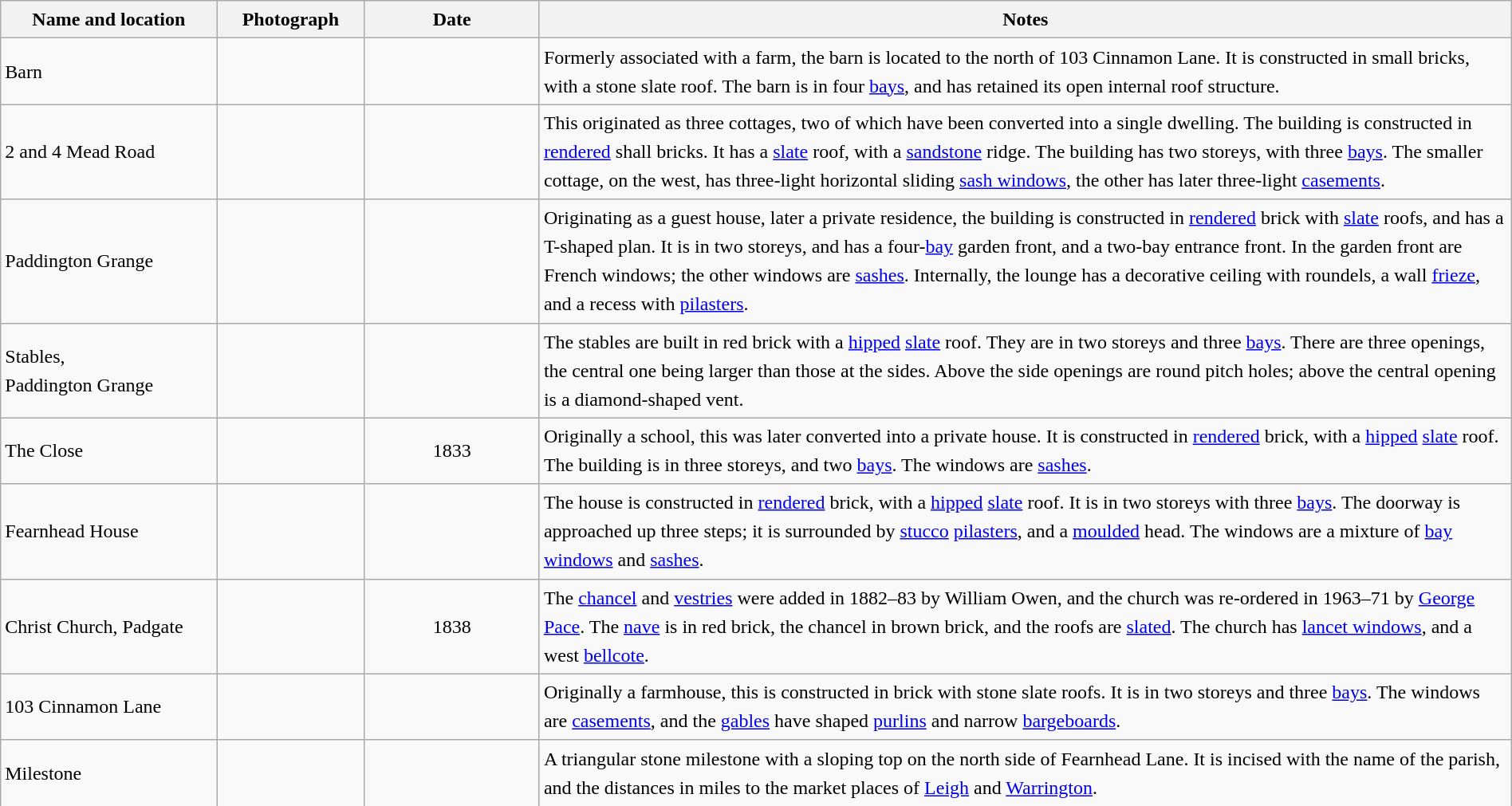<table class="wikitable sortable plainrowheaders" style="width:100%;border:0px;text-align:left;line-height:150%;">
<tr>
<th scope="col"  style="width:150px">Name and location</th>
<th scope="col"  style="width:100px" class="unsortable">Photograph</th>
<th scope="col"  style="width:120px">Date</th>
<th scope="col"  style="width:700px" class="unsortable">Notes</th>
</tr>
<tr>
<td>Barn<br><small></small></td>
<td></td>
<td align="center"></td>
<td>Formerly associated with a farm, the barn is located to the north of 103 Cinnamon Lane.  It is constructed in small bricks, with a stone slate roof.  The barn is in four <a href='#'>bays</a>, and has retained its open internal roof structure.</td>
</tr>
<tr>
<td>2 and 4 Mead Road<br><small></small></td>
<td></td>
<td align="center"></td>
<td>This originated as three cottages, two of which have been converted into a single dwelling.  The building is constructed in <a href='#'>rendered</a> shall bricks.  It has a <a href='#'>slate</a> roof, with a <a href='#'>sandstone</a> ridge.  The building has two storeys, with three <a href='#'>bays</a>.  The smaller cottage, on the west, has three-light horizontal sliding <a href='#'>sash windows</a>, the other has later three-light <a href='#'>casements</a>.</td>
</tr>
<tr>
<td>Paddington Grange<br><small></small></td>
<td></td>
<td align="center"></td>
<td>Originating as a guest house, later a private residence, the building is constructed in <a href='#'>rendered</a> brick with <a href='#'>slate</a> roofs, and has a T-shaped plan.  It is in two storeys, and has a four-<a href='#'>bay</a> garden front, and a two-bay entrance front.  In the garden front are French windows; the other windows are <a href='#'>sashes</a>.  Internally, the lounge has a decorative ceiling with roundels, a wall <a href='#'>frieze</a>, and a recess with <a href='#'>pilasters</a>.</td>
</tr>
<tr>
<td>Stables,<br>Paddington Grange<br><small></small></td>
<td></td>
<td align="center"></td>
<td>The stables are built in red brick with a <a href='#'>hipped</a> <a href='#'>slate</a> roof. They are in two storeys and three <a href='#'>bays</a>.  There are three openings, the central one being larger than those at the sides.  Above the side openings are round pitch holes; above the central opening is a diamond-shaped vent.</td>
</tr>
<tr>
<td>The Close<br><small></small></td>
<td></td>
<td align="center">1833</td>
<td>Originally a school, this was later converted into a private house.  It is constructed in <a href='#'>rendered</a> brick, with a <a href='#'>hipped</a> <a href='#'>slate</a> roof.  The building is in three storeys, and two <a href='#'>bays</a>.  The windows are <a href='#'>sashes</a>.</td>
</tr>
<tr>
<td>Fearnhead House<br><small></small></td>
<td></td>
<td align="center"></td>
<td>The house is constructed in <a href='#'>rendered</a> brick, with a <a href='#'>hipped</a> <a href='#'>slate</a> roof.  It is in two storeys with three <a href='#'>bays</a>. The doorway is approached up three steps; it is surrounded by <a href='#'>stucco</a> <a href='#'>pilasters</a>, and a <a href='#'>moulded</a> head. The windows are a mixture of <a href='#'>bay windows</a> and <a href='#'>sashes</a>.</td>
</tr>
<tr>
<td>Christ Church, Padgate<br><small></small></td>
<td></td>
<td align="center">1838</td>
<td>The <a href='#'>chancel</a> and <a href='#'>vestries</a> were added in 1882–83 by William Owen, and the church was re-ordered in 1963–71 by <a href='#'>George Pace</a>.  The <a href='#'>nave</a> is in red brick, the chancel in brown brick, and the roofs are <a href='#'>slated</a>.  The church has <a href='#'>lancet windows</a>, and a west <a href='#'>bellcote</a>.</td>
</tr>
<tr>
<td>103 Cinnamon Lane<br><small></small></td>
<td></td>
<td align="center"></td>
<td>Originally a farmhouse, this is constructed in brick with stone slate roofs.  It is in two storeys and three <a href='#'>bays</a>. The windows are <a href='#'>casements</a>, and the <a href='#'>gables</a> have shaped <a href='#'>purlins</a> and narrow <a href='#'>bargeboards</a>.</td>
</tr>
<tr>
<td>Milestone<br><small></small></td>
<td></td>
<td align="center"></td>
<td>A triangular stone milestone with a sloping top on the north side of Fearnhead Lane.  It is incised with the name of the parish, and the distances in miles to the market places of <a href='#'>Leigh</a> and <a href='#'>Warrington</a>.</td>
</tr>
<tr>
</tr>
</table>
